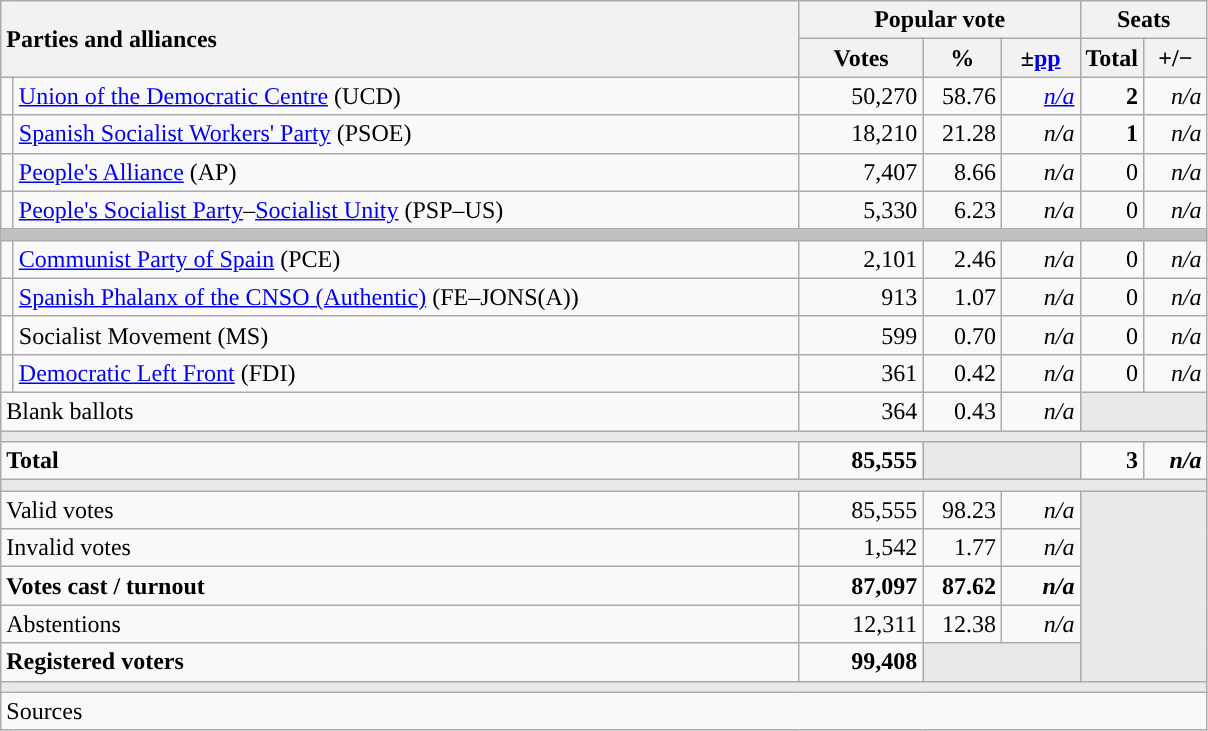<table class="wikitable" style="text-align:right;">
<tr>
<th style="text-align:left;" rowspan="2" colspan="2" width="525">Parties and alliances</th>
<th colspan="3">Popular vote</th>
<th colspan="2">Seats</th>
</tr>
<tr>
<th width="75">Votes</th>
<th width="45">%</th>
<th width="45">±<a href='#'>pp</a></th>
<th width="35">Total</th>
<th width="35">+/−</th>
</tr>
<tr>
<td width="1" style="color:inherit;background:"></td>
<td align="left"><a href='#'>Union of the Democratic Centre</a> (UCD)</td>
<td>50,270</td>
<td>58.76</td>
<td><em><a href='#'>n/a</a></em></td>
<td><strong>2</strong></td>
<td><em>n/a</em></td>
</tr>
<tr>
<td style="color:inherit;background:"></td>
<td align="left"><a href='#'>Spanish Socialist Workers' Party</a> (PSOE)</td>
<td>18,210</td>
<td>21.28</td>
<td><em>n/a</em></td>
<td><strong>1</strong></td>
<td><em>n/a</em></td>
</tr>
<tr>
<td style="color:inherit;background:"></td>
<td align="left"><a href='#'>People's Alliance</a> (AP)</td>
<td>7,407</td>
<td>8.66</td>
<td><em>n/a</em></td>
<td>0</td>
<td><em>n/a</em></td>
</tr>
<tr>
<td style="color:inherit;background:"></td>
<td align="left"><a href='#'>People's Socialist Party</a>–<a href='#'>Socialist Unity</a> (PSP–US)</td>
<td>5,330</td>
<td>6.23</td>
<td><em>n/a</em></td>
<td>0</td>
<td><em>n/a</em></td>
</tr>
<tr>
<td colspan="7" bgcolor="#C0C0C0"></td>
</tr>
<tr>
<td style="color:inherit;background:"></td>
<td align="left"><a href='#'>Communist Party of Spain</a> (PCE)</td>
<td>2,101</td>
<td>2.46</td>
<td><em>n/a</em></td>
<td>0</td>
<td><em>n/a</em></td>
</tr>
<tr>
<td style="color:inherit;background:"></td>
<td align="left"><a href='#'>Spanish Phalanx of the CNSO (Authentic)</a> (FE–JONS(A))</td>
<td>913</td>
<td>1.07</td>
<td><em>n/a</em></td>
<td>0</td>
<td><em>n/a</em></td>
</tr>
<tr>
<td bgcolor="white"></td>
<td align="left">Socialist Movement (MS)</td>
<td>599</td>
<td>0.70</td>
<td><em>n/a</em></td>
<td>0</td>
<td><em>n/a</em></td>
</tr>
<tr>
<td style="color:inherit;background:"></td>
<td align="left"><a href='#'>Democratic Left Front</a> (FDI)</td>
<td>361</td>
<td>0.42</td>
<td><em>n/a</em></td>
<td>0</td>
<td><em>n/a</em></td>
</tr>
<tr>
<td align="left" colspan="2">Blank ballots</td>
<td>364</td>
<td>0.43</td>
<td><em>n/a</em></td>
<td bgcolor="#E9E9E9" colspan="2"></td>
</tr>
<tr>
<td colspan="7" bgcolor="#E9E9E9"></td>
</tr>
<tr style="font-weight:bold;">
<td align="left" colspan="2">Total</td>
<td>85,555</td>
<td bgcolor="#E9E9E9" colspan="2"></td>
<td>3</td>
<td><em>n/a</em></td>
</tr>
<tr>
<td colspan="7" bgcolor="#E9E9E9"></td>
</tr>
<tr>
<td align="left" colspan="2">Valid votes</td>
<td>85,555</td>
<td>98.23</td>
<td><em>n/a</em></td>
<td bgcolor="#E9E9E9" colspan="2" rowspan="5"></td>
</tr>
<tr>
<td align="left" colspan="2">Invalid votes</td>
<td>1,542</td>
<td>1.77</td>
<td><em>n/a</em></td>
</tr>
<tr style="font-weight:bold;">
<td align="left" colspan="2">Votes cast / turnout</td>
<td>87,097</td>
<td>87.62</td>
<td><em>n/a</em></td>
</tr>
<tr>
<td align="left" colspan="2">Abstentions</td>
<td>12,311</td>
<td>12.38</td>
<td><em>n/a</em></td>
</tr>
<tr style="font-weight:bold;">
<td align="left" colspan="2">Registered voters</td>
<td>99,408</td>
<td bgcolor="#E9E9E9" colspan="2"></td>
</tr>
<tr>
<td colspan="7" bgcolor="#E9E9E9"></td>
</tr>
<tr>
<td align="left" colspan="7">Sources</td>
</tr>
</table>
